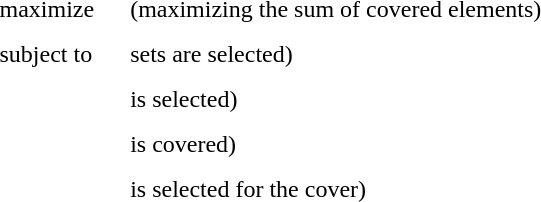<table cellpadding="5">
<tr>
<td>maximize</td>
<td></td>
<td>(maximizing the sum of covered elements)</td>
</tr>
<tr>
<td>subject to</td>
<td></td>
<td> sets are selected)</td>
</tr>
<tr>
<td></td>
<td></td>
<td> is selected)</td>
</tr>
<tr>
<td></td>
<td></td>
<td> is covered)</td>
</tr>
<tr>
<td></td>
<td></td>
<td> is selected for the cover)</td>
</tr>
</table>
